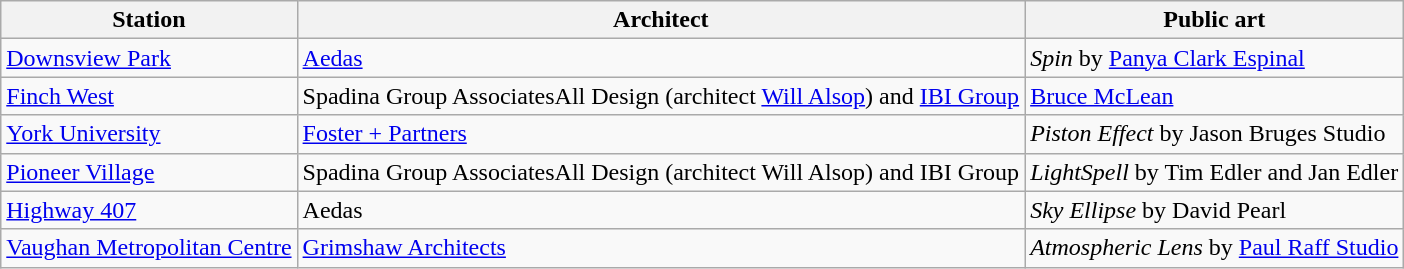<table class="wikitable">
<tr>
<th>Station</th>
<th>Architect</th>
<th>Public art</th>
</tr>
<tr>
<td><a href='#'>Downsview Park</a></td>
<td><a href='#'>Aedas</a></td>
<td><em>Spin</em> by <a href='#'>Panya Clark Espinal</a></td>
</tr>
<tr>
<td><a href='#'>Finch West</a></td>
<td>Spadina Group AssociatesAll Design (architect <a href='#'>Will Alsop</a>) and <a href='#'>IBI Group</a></td>
<td><a href='#'>Bruce McLean</a></td>
</tr>
<tr>
<td><a href='#'>York University</a></td>
<td><a href='#'>Foster + Partners</a></td>
<td><em>Piston Effect</em> by Jason Bruges Studio</td>
</tr>
<tr>
<td><a href='#'>Pioneer Village</a></td>
<td>Spadina Group AssociatesAll Design (architect Will Alsop) and IBI Group</td>
<td><em>LightSpell</em> by Tim Edler and Jan Edler</td>
</tr>
<tr>
<td><a href='#'>Highway 407</a></td>
<td>Aedas</td>
<td><em>Sky Ellipse</em> by David Pearl</td>
</tr>
<tr>
<td><a href='#'>Vaughan Metropolitan Centre</a></td>
<td><a href='#'>Grimshaw Architects</a></td>
<td><em>Atmospheric Lens</em> by <a href='#'>Paul Raff Studio</a></td>
</tr>
</table>
